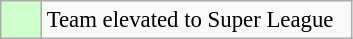<table class="wikitable" style="font-size: 95%">
<tr>
<td style="background:#cfc; width:20px;"></td>
<td style="width:200px;">Team elevated to Super League</td>
</tr>
</table>
